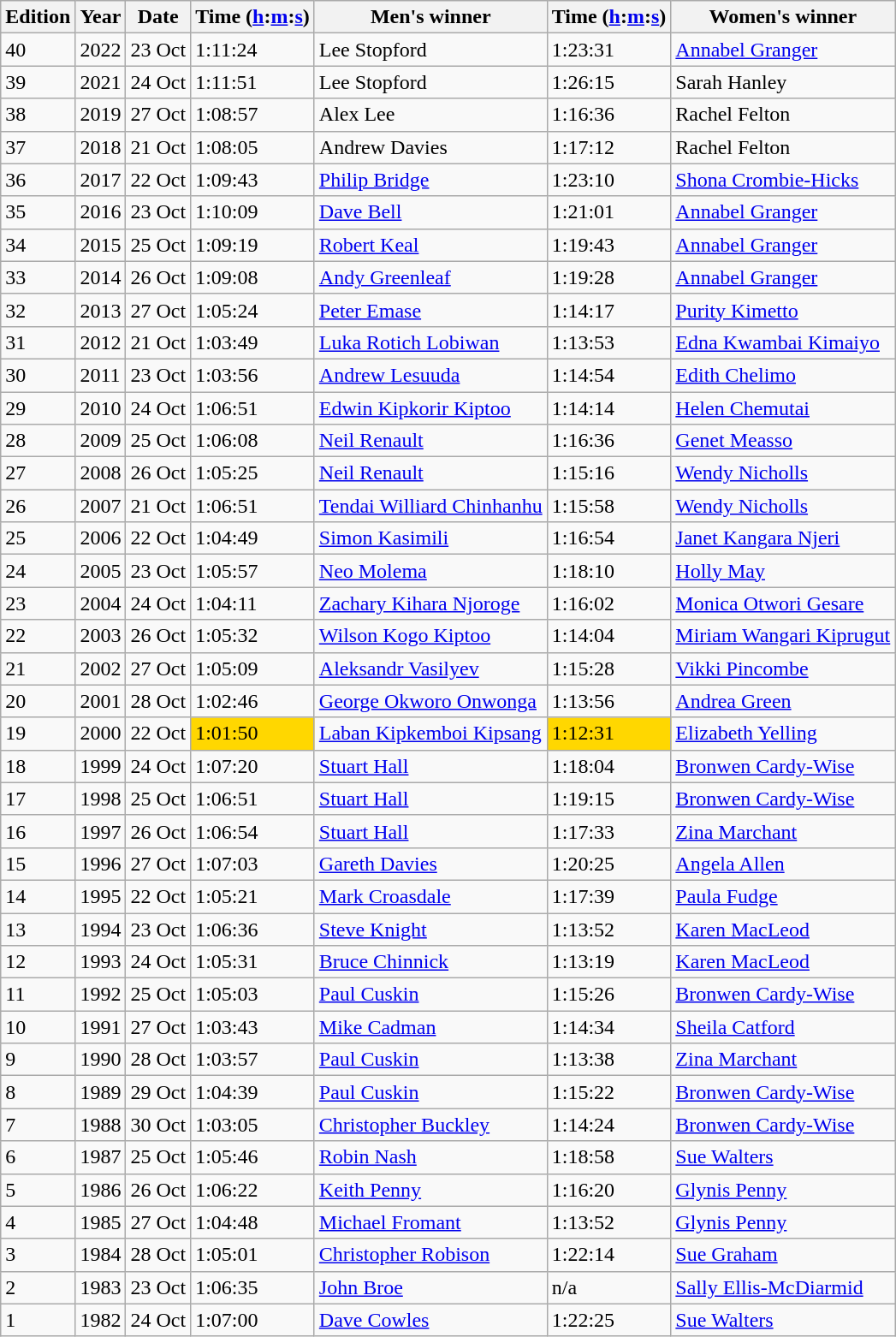<table class="wikitable sortable">
<tr>
<th>Edition</th>
<th class="unsortable">Year</th>
<th class="unsortable">Date</th>
<th>Time  (<a href='#'>h</a>:<a href='#'>m</a>:<a href='#'>s</a>)</th>
<th>Men's winner</th>
<th>Time (<a href='#'>h</a>:<a href='#'>m</a>:<a href='#'>s</a>)</th>
<th>Women's winner</th>
</tr>
<tr>
<td>40</td>
<td>2022</td>
<td>23 Oct</td>
<td>1:11:24</td>
<td>Lee Stopford</td>
<td>1:23:31</td>
<td><a href='#'>Annabel Granger</a></td>
</tr>
<tr>
<td>39</td>
<td>2021</td>
<td>24 Oct</td>
<td>1:11:51</td>
<td>Lee Stopford</td>
<td>1:26:15</td>
<td>Sarah Hanley</td>
</tr>
<tr>
<td>38</td>
<td>2019</td>
<td>27 Oct</td>
<td>1:08:57</td>
<td>Alex Lee</td>
<td>1:16:36</td>
<td>Rachel Felton</td>
</tr>
<tr>
<td>37</td>
<td>2018</td>
<td>21 Oct</td>
<td>1:08:05</td>
<td>Andrew Davies</td>
<td>1:17:12</td>
<td>Rachel Felton</td>
</tr>
<tr>
<td>36</td>
<td>2017</td>
<td>22 Oct</td>
<td>1:09:43</td>
<td><a href='#'>Philip Bridge</a></td>
<td>1:23:10</td>
<td><a href='#'>Shona Crombie-Hicks</a></td>
</tr>
<tr>
<td>35</td>
<td>2016</td>
<td>23 Oct</td>
<td>1:10:09</td>
<td><a href='#'>Dave Bell</a></td>
<td>1:21:01</td>
<td><a href='#'>Annabel Granger</a></td>
</tr>
<tr>
<td>34</td>
<td>2015</td>
<td>25 Oct</td>
<td>1:09:19</td>
<td><a href='#'>Robert Keal</a></td>
<td>1:19:43</td>
<td><a href='#'>Annabel Granger</a></td>
</tr>
<tr>
<td>33</td>
<td>2014</td>
<td>26 Oct</td>
<td>1:09:08</td>
<td><a href='#'>Andy Greenleaf</a></td>
<td>1:19:28</td>
<td><a href='#'>Annabel Granger</a></td>
</tr>
<tr>
<td>32</td>
<td>2013</td>
<td>27 Oct</td>
<td>1:05:24</td>
<td><a href='#'>Peter Emase</a></td>
<td>1:14:17</td>
<td><a href='#'>Purity Kimetto</a></td>
</tr>
<tr>
<td>31</td>
<td>2012</td>
<td>21 Oct</td>
<td>1:03:49</td>
<td><a href='#'>Luka Rotich Lobiwan</a></td>
<td>1:13:53</td>
<td><a href='#'>Edna Kwambai Kimaiyo</a></td>
</tr>
<tr>
<td>30</td>
<td>2011</td>
<td>23 Oct</td>
<td>1:03:56</td>
<td><a href='#'>Andrew Lesuuda</a></td>
<td>1:14:54</td>
<td><a href='#'>Edith Chelimo</a></td>
</tr>
<tr>
<td>29</td>
<td>2010</td>
<td>24 Oct</td>
<td>1:06:51</td>
<td><a href='#'>Edwin Kipkorir Kiptoo</a></td>
<td>1:14:14</td>
<td><a href='#'>Helen Chemutai</a></td>
</tr>
<tr>
<td>28</td>
<td>2009</td>
<td>25 Oct</td>
<td>1:06:08</td>
<td><a href='#'>Neil Renault</a></td>
<td>1:16:36</td>
<td><a href='#'>Genet Measso</a></td>
</tr>
<tr>
<td>27</td>
<td>2008</td>
<td>26 Oct</td>
<td>1:05:25</td>
<td><a href='#'>Neil Renault</a></td>
<td>1:15:16</td>
<td><a href='#'>Wendy Nicholls</a></td>
</tr>
<tr>
<td>26</td>
<td>2007</td>
<td>21 Oct</td>
<td>1:06:51</td>
<td><a href='#'>Tendai Williard Chinhanhu</a></td>
<td>1:15:58</td>
<td><a href='#'>Wendy Nicholls</a></td>
</tr>
<tr>
<td>25</td>
<td>2006</td>
<td>22 Oct</td>
<td>1:04:49</td>
<td><a href='#'>Simon Kasimili</a></td>
<td>1:16:54</td>
<td><a href='#'>Janet Kangara Njeri</a></td>
</tr>
<tr>
<td>24</td>
<td>2005</td>
<td>23 Oct</td>
<td>1:05:57</td>
<td><a href='#'>Neo Molema</a></td>
<td>1:18:10</td>
<td><a href='#'>Holly May</a></td>
</tr>
<tr>
<td>23</td>
<td>2004</td>
<td>24 Oct</td>
<td>1:04:11</td>
<td><a href='#'>Zachary Kihara Njoroge</a></td>
<td>1:16:02</td>
<td><a href='#'>Monica Otwori Gesare</a></td>
</tr>
<tr>
<td>22</td>
<td>2003</td>
<td>26 Oct</td>
<td>1:05:32</td>
<td><a href='#'>Wilson Kogo Kiptoo</a></td>
<td>1:14:04</td>
<td><a href='#'>Miriam Wangari Kiprugut</a></td>
</tr>
<tr>
<td>21</td>
<td>2002</td>
<td>27 Oct</td>
<td>1:05:09</td>
<td><a href='#'>Aleksandr Vasilyev</a></td>
<td>1:15:28</td>
<td><a href='#'>Vikki Pincombe</a></td>
</tr>
<tr>
<td>20</td>
<td>2001</td>
<td>28 Oct</td>
<td>1:02:46</td>
<td><a href='#'>George Okworo Onwonga</a></td>
<td>1:13:56</td>
<td><a href='#'> Andrea Green</a></td>
</tr>
<tr>
<td>19</td>
<td>2000</td>
<td>22 Oct</td>
<td bgcolor="gold">1:01:50</td>
<td><a href='#'>Laban Kipkemboi Kipsang</a></td>
<td bgcolor="gold">1:12:31</td>
<td><a href='#'>Elizabeth Yelling</a></td>
</tr>
<tr>
<td>18</td>
<td>1999</td>
<td>24 Oct</td>
<td>1:07:20</td>
<td><a href='#'>Stuart Hall</a></td>
<td>1:18:04</td>
<td><a href='#'>Bronwen Cardy-Wise</a></td>
</tr>
<tr>
<td>17</td>
<td>1998</td>
<td>25 Oct</td>
<td>1:06:51</td>
<td><a href='#'>Stuart Hall</a></td>
<td>1:19:15</td>
<td><a href='#'>Bronwen Cardy-Wise</a></td>
</tr>
<tr>
<td>16</td>
<td>1997</td>
<td>26 Oct</td>
<td>1:06:54</td>
<td><a href='#'>Stuart Hall</a></td>
<td>1:17:33</td>
<td><a href='#'>Zina Marchant</a></td>
</tr>
<tr>
<td>15</td>
<td>1996</td>
<td>27 Oct</td>
<td>1:07:03</td>
<td><a href='#'>Gareth Davies</a></td>
<td>1:20:25</td>
<td><a href='#'>Angela Allen</a></td>
</tr>
<tr>
<td>14</td>
<td>1995</td>
<td>22 Oct</td>
<td>1:05:21</td>
<td><a href='#'>Mark Croasdale</a></td>
<td>1:17:39</td>
<td><a href='#'>Paula Fudge</a></td>
</tr>
<tr>
<td>13</td>
<td>1994</td>
<td>23 Oct</td>
<td>1:06:36</td>
<td><a href='#'>Steve Knight</a></td>
<td>1:13:52</td>
<td><a href='#'>Karen MacLeod</a></td>
</tr>
<tr>
<td>12</td>
<td>1993</td>
<td>24 Oct</td>
<td>1:05:31</td>
<td><a href='#'>Bruce Chinnick</a></td>
<td>1:13:19</td>
<td><a href='#'>Karen MacLeod</a></td>
</tr>
<tr>
<td>11</td>
<td>1992</td>
<td>25 Oct</td>
<td>1:05:03</td>
<td><a href='#'>Paul Cuskin</a></td>
<td>1:15:26</td>
<td><a href='#'>Bronwen Cardy-Wise</a></td>
</tr>
<tr>
<td>10</td>
<td>1991</td>
<td>27 Oct</td>
<td>1:03:43</td>
<td><a href='#'>Mike Cadman</a></td>
<td>1:14:34</td>
<td><a href='#'>Sheila Catford</a></td>
</tr>
<tr>
<td>9</td>
<td>1990</td>
<td>28 Oct</td>
<td>1:03:57</td>
<td><a href='#'>Paul Cuskin</a></td>
<td>1:13:38</td>
<td><a href='#'>Zina Marchant</a></td>
</tr>
<tr>
<td>8</td>
<td>1989</td>
<td>29 Oct</td>
<td>1:04:39</td>
<td><a href='#'>Paul Cuskin</a></td>
<td>1:15:22</td>
<td><a href='#'>Bronwen Cardy-Wise</a></td>
</tr>
<tr>
<td>7</td>
<td>1988</td>
<td>30 Oct</td>
<td>1:03:05</td>
<td><a href='#'>Christopher Buckley</a></td>
<td>1:14:24</td>
<td><a href='#'>Bronwen Cardy-Wise</a></td>
</tr>
<tr>
<td>6</td>
<td>1987</td>
<td>25 Oct</td>
<td>1:05:46</td>
<td><a href='#'>Robin Nash</a></td>
<td>1:18:58</td>
<td><a href='#'>Sue Walters</a></td>
</tr>
<tr>
<td>5</td>
<td>1986</td>
<td>26 Oct</td>
<td>1:06:22</td>
<td><a href='#'>Keith Penny</a></td>
<td>1:16:20</td>
<td><a href='#'>Glynis Penny</a></td>
</tr>
<tr>
<td>4</td>
<td>1985</td>
<td>27 Oct</td>
<td>1:04:48</td>
<td><a href='#'>Michael Fromant</a></td>
<td>1:13:52</td>
<td><a href='#'>Glynis Penny</a></td>
</tr>
<tr>
<td>3</td>
<td>1984</td>
<td>28 Oct</td>
<td>1:05:01</td>
<td><a href='#'>Christopher Robison</a></td>
<td>1:22:14</td>
<td><a href='#'>Sue Graham</a></td>
</tr>
<tr>
<td>2</td>
<td>1983</td>
<td>23 Oct</td>
<td>1:06:35</td>
<td><a href='#'>John Broe</a></td>
<td>n/a</td>
<td><a href='#'>Sally Ellis-McDiarmid</a></td>
</tr>
<tr>
<td>1</td>
<td>1982</td>
<td>24 Oct</td>
<td>1:07:00</td>
<td><a href='#'>Dave Cowles</a></td>
<td>1:22:25</td>
<td><a href='#'>Sue Walters</a></td>
</tr>
</table>
